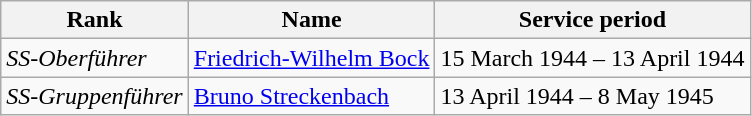<table class="wikitable">
<tr>
<th>Rank</th>
<th>Name</th>
<th>Service period</th>
</tr>
<tr>
<td><em>SS-Oberführer</em></td>
<td><a href='#'>Friedrich-Wilhelm Bock</a></td>
<td>15 March 1944 – 13 April 1944</td>
</tr>
<tr>
<td><em>SS-Gruppenführer</em></td>
<td><a href='#'>Bruno Streckenbach</a></td>
<td>13 April 1944 – 8 May 1945</td>
</tr>
</table>
